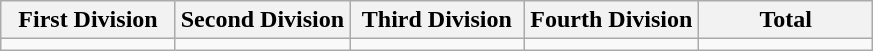<table class="wikitable">
<tr>
<th width="20%">First Division</th>
<th width="20%">Second Division</th>
<th width="20%">Third Division</th>
<th width="20%">Fourth Division</th>
<th width="20%">Total</th>
</tr>
<tr>
<td></td>
<td></td>
<td></td>
<td></td>
<td></td>
</tr>
</table>
